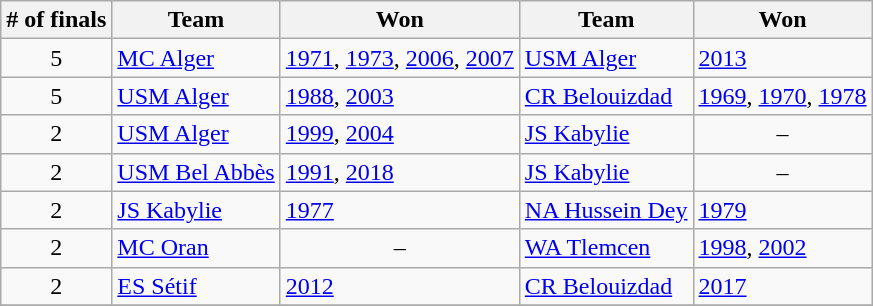<table class="wikitable sortable">
<tr>
<th># of finals</th>
<th>Team</th>
<th>Won</th>
<th>Team</th>
<th>Won</th>
</tr>
<tr>
<td align=center>5</td>
<td><a href='#'>MC Alger</a></td>
<td><a href='#'>1971</a>, <a href='#'>1973</a>, <a href='#'>2006</a>, <a href='#'>2007</a></td>
<td><a href='#'>USM Alger</a></td>
<td><a href='#'>2013</a></td>
</tr>
<tr>
<td align=center>5</td>
<td><a href='#'>USM Alger</a></td>
<td><a href='#'>1988</a>, <a href='#'>2003</a></td>
<td><a href='#'>CR Belouizdad</a></td>
<td><a href='#'>1969</a>, <a href='#'>1970</a>, <a href='#'>1978</a></td>
</tr>
<tr>
<td align=center>2</td>
<td><a href='#'>USM Alger</a></td>
<td><a href='#'>1999</a>, <a href='#'>2004</a></td>
<td><a href='#'>JS Kabylie</a></td>
<td align=center>–</td>
</tr>
<tr>
<td align=center>2</td>
<td><a href='#'>USM Bel Abbès</a></td>
<td><a href='#'>1991</a>, <a href='#'>2018</a></td>
<td><a href='#'>JS Kabylie</a></td>
<td align=center>–</td>
</tr>
<tr>
<td align=center>2</td>
<td><a href='#'>JS Kabylie</a></td>
<td><a href='#'>1977</a></td>
<td><a href='#'>NA Hussein Dey</a></td>
<td><a href='#'>1979</a></td>
</tr>
<tr>
<td align=center>2</td>
<td><a href='#'>MC Oran</a></td>
<td align=center>–</td>
<td><a href='#'>WA Tlemcen</a></td>
<td><a href='#'>1998</a>, <a href='#'>2002</a></td>
</tr>
<tr>
<td align=center>2</td>
<td><a href='#'>ES Sétif</a></td>
<td><a href='#'>2012</a></td>
<td><a href='#'>CR Belouizdad</a></td>
<td><a href='#'>2017</a></td>
</tr>
<tr>
</tr>
</table>
